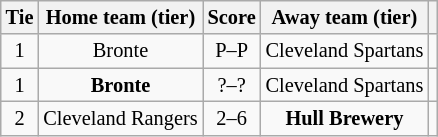<table class="wikitable" style="text-align:center; font-size:85%">
<tr>
<th>Tie</th>
<th>Home team (tier)</th>
<th>Score</th>
<th>Away team (tier)</th>
<th></th>
</tr>
<tr>
<td align="center">1</td>
<td>Bronte</td>
<td align="center">P–P</td>
<td>Cleveland Spartans</td>
<td></td>
</tr>
<tr>
<td align="center">1</td>
<td><strong>Bronte</strong></td>
<td align="center">?–?</td>
<td>Cleveland Spartans</td>
<td></td>
</tr>
<tr>
<td align="center">2</td>
<td>Cleveland Rangers</td>
<td align="center">2–6</td>
<td><strong>Hull Brewery</strong></td>
<td></td>
</tr>
</table>
